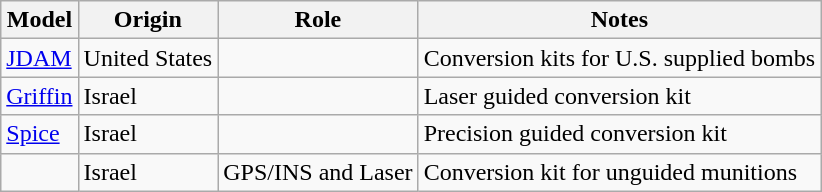<table class="wikitable">
<tr>
<th>Model</th>
<th>Origin</th>
<th>Role</th>
<th>Notes</th>
</tr>
<tr>
<td><a href='#'>JDAM</a></td>
<td>United States</td>
<td></td>
<td>Conversion kits for U.S. supplied bombs</td>
</tr>
<tr>
<td><a href='#'>Griffin</a></td>
<td>Israel</td>
<td></td>
<td>Laser guided conversion kit</td>
</tr>
<tr>
<td><a href='#'>Spice</a></td>
<td>Israel</td>
<td></td>
<td>Precision guided conversion kit</td>
</tr>
<tr>
<td></td>
<td>Israel</td>
<td>GPS/INS and Laser</td>
<td>Conversion kit for unguided munitions</td>
</tr>
</table>
